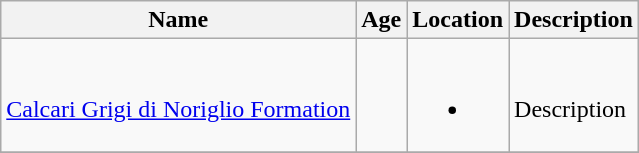<table class="wikitable sortable">
<tr>
<th>Name</th>
<th>Age</th>
<th>Location</th>
<th>Description</th>
</tr>
<tr>
<td><br><a href='#'>Calcari Grigi di Noriglio Formation</a></td>
<td></td>
<td><br><ul><li></li></ul></td>
<td><br>Description</td>
</tr>
<tr>
</tr>
</table>
